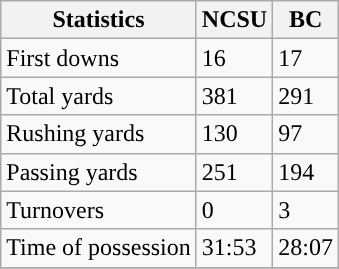<table class="wikitable">
<tr>
<th>Statistics</th>
<th>NCSU</th>
<th>BC</th>
</tr>
<tr>
<td>First downs</td>
<td>16</td>
<td>17</td>
</tr>
<tr>
<td>Total yards</td>
<td>381</td>
<td>291</td>
</tr>
<tr>
<td>Rushing yards</td>
<td>130</td>
<td>97</td>
</tr>
<tr>
<td>Passing yards</td>
<td>251</td>
<td>194</td>
</tr>
<tr>
<td>Turnovers</td>
<td>0</td>
<td>3</td>
</tr>
<tr>
<td>Time of possession</td>
<td>31:53</td>
<td>28:07</td>
</tr>
<tr>
</tr>
</table>
